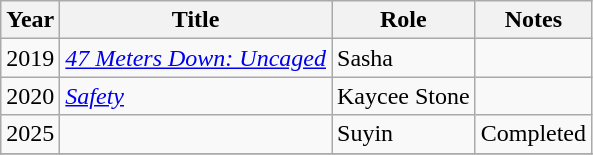<table class="wikitable sortable">
<tr>
<th>Year</th>
<th>Title</th>
<th>Role</th>
<th class="unsortable">Notes</th>
</tr>
<tr>
<td>2019</td>
<td><em><a href='#'>47 Meters Down: Uncaged</a></em></td>
<td>Sasha</td>
<td></td>
</tr>
<tr>
<td>2020</td>
<td><em><a href='#'>Safety</a></em></td>
<td>Kaycee Stone</td>
<td></td>
</tr>
<tr>
<td>2025</td>
<td></td>
<td>Suyin</td>
<td>Completed</td>
</tr>
<tr>
</tr>
<tr>
</tr>
</table>
